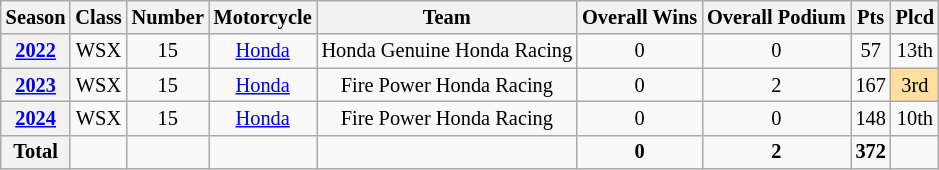<table class="wikitable" style="font-size: 85%; text-align:center">
<tr>
<th>Season</th>
<th>Class</th>
<th>Number</th>
<th>Motorcycle</th>
<th>Team</th>
<th>Overall Wins</th>
<th>Overall Podium</th>
<th>Pts</th>
<th>Plcd</th>
</tr>
<tr>
<th><a href='#'>2022</a></th>
<td>WSX</td>
<td>15</td>
<td><a href='#'>Honda</a></td>
<td>Honda Genuine Honda Racing</td>
<td>0</td>
<td>0</td>
<td>57</td>
<td>13th</td>
</tr>
<tr>
<th><a href='#'>2023</a></th>
<td>WSX</td>
<td>15</td>
<td><a href='#'>Honda</a></td>
<td>Fire Power Honda Racing</td>
<td>0</td>
<td>2</td>
<td>167</td>
<td style="background:#ffdf9f;">3rd</td>
</tr>
<tr>
<th><a href='#'>2024</a></th>
<td>WSX</td>
<td>15</td>
<td><a href='#'>Honda</a></td>
<td>Fire Power Honda Racing</td>
<td>0</td>
<td>0</td>
<td>148</td>
<td>10th</td>
</tr>
<tr>
<th>Total</th>
<td></td>
<td></td>
<td></td>
<td></td>
<td><strong>0</strong></td>
<td><strong>2</strong></td>
<td><strong>372</strong></td>
<td></td>
</tr>
</table>
